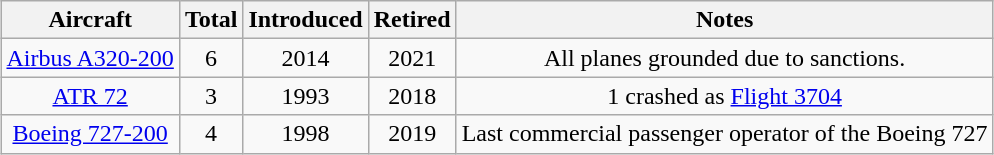<table class="wikitable" style="margin:1em auto; text-align:center;">
<tr>
<th>Aircraft</th>
<th>Total</th>
<th>Introduced</th>
<th>Retired</th>
<th>Notes</th>
</tr>
<tr>
<td><a href='#'>Airbus A320-200</a></td>
<td>6</td>
<td>2014</td>
<td>2021</td>
<td>All planes grounded due to sanctions.</td>
</tr>
<tr>
<td><a href='#'>ATR 72</a></td>
<td>3</td>
<td>1993</td>
<td>2018</td>
<td>1 crashed as <a href='#'>Flight 3704</a></td>
</tr>
<tr>
<td><a href='#'>Boeing 727-200</a></td>
<td>4</td>
<td>1998</td>
<td>2019</td>
<td>Last commercial passenger operator of the Boeing 727</td>
</tr>
</table>
